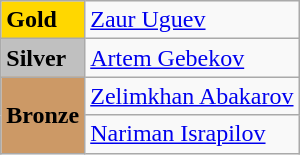<table class="wikitable">
<tr>
<td bgcolor="gold"><strong>Gold</strong></td>
<td> <a href='#'>Zaur Uguev</a></td>
</tr>
<tr>
<td bgcolor="silver"><strong>Silver</strong></td>
<td> <a href='#'>Artem Gebekov</a></td>
</tr>
<tr>
<td rowspan="2" bgcolor="#cc9966"><strong>Bronze</strong></td>
<td> <a href='#'>Zelimkhan Abakarov</a></td>
</tr>
<tr>
<td> <a href='#'>Nariman Israpilov</a></td>
</tr>
</table>
